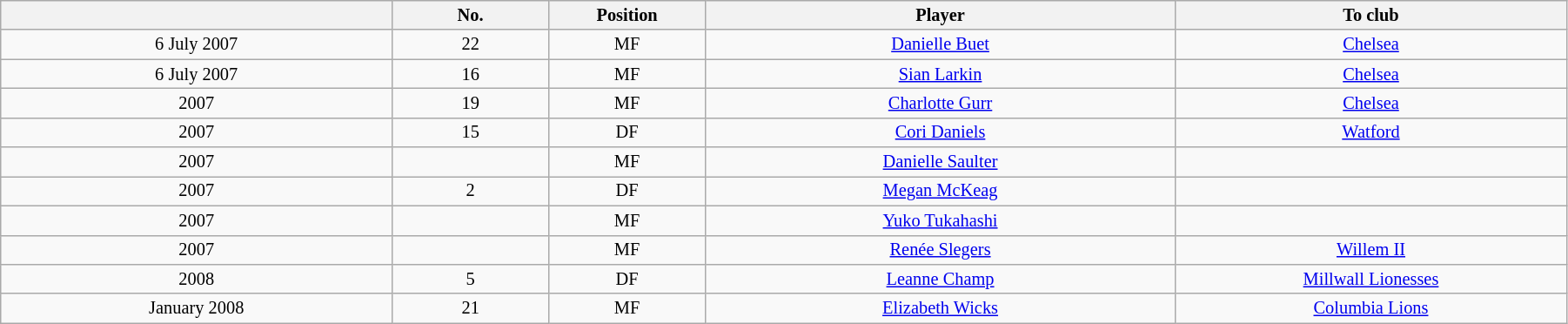<table class="wikitable sortable" style="width:95%; text-align:center; font-size:85%; text-align:center;">
<tr>
<th width="25%"></th>
<th width="10%">No.</th>
<th width="10%">Position</th>
<th>Player</th>
<th width="25%">To club</th>
</tr>
<tr>
<td>6 July 2007</td>
<td>22</td>
<td>MF</td>
<td> <a href='#'>Danielle Buet</a></td>
<td> <a href='#'>Chelsea</a></td>
</tr>
<tr>
<td>6 July 2007</td>
<td>16</td>
<td>MF</td>
<td> <a href='#'>Sian Larkin</a></td>
<td> <a href='#'>Chelsea</a></td>
</tr>
<tr>
<td>2007</td>
<td>19</td>
<td>MF</td>
<td> <a href='#'>Charlotte Gurr</a></td>
<td> <a href='#'>Chelsea</a></td>
</tr>
<tr>
<td>2007</td>
<td>15</td>
<td>DF</td>
<td> <a href='#'>Cori Daniels</a></td>
<td> <a href='#'>Watford</a></td>
</tr>
<tr>
<td>2007</td>
<td></td>
<td>MF</td>
<td> <a href='#'>Danielle Saulter</a></td>
<td></td>
</tr>
<tr>
<td>2007</td>
<td>2</td>
<td>DF</td>
<td> <a href='#'>Megan McKeag</a></td>
<td></td>
</tr>
<tr>
<td>2007</td>
<td></td>
<td>MF</td>
<td> <a href='#'>Yuko Tukahashi</a></td>
<td></td>
</tr>
<tr>
<td>2007</td>
<td></td>
<td>MF</td>
<td> <a href='#'>Renée Slegers</a></td>
<td> <a href='#'>Willem II</a></td>
</tr>
<tr>
<td>2008</td>
<td>5</td>
<td>DF</td>
<td> <a href='#'>Leanne Champ</a></td>
<td> <a href='#'>Millwall Lionesses</a></td>
</tr>
<tr>
<td>January 2008</td>
<td>21</td>
<td>MF</td>
<td> <a href='#'>Elizabeth Wicks</a></td>
<td> <a href='#'>Columbia Lions</a></td>
</tr>
</table>
